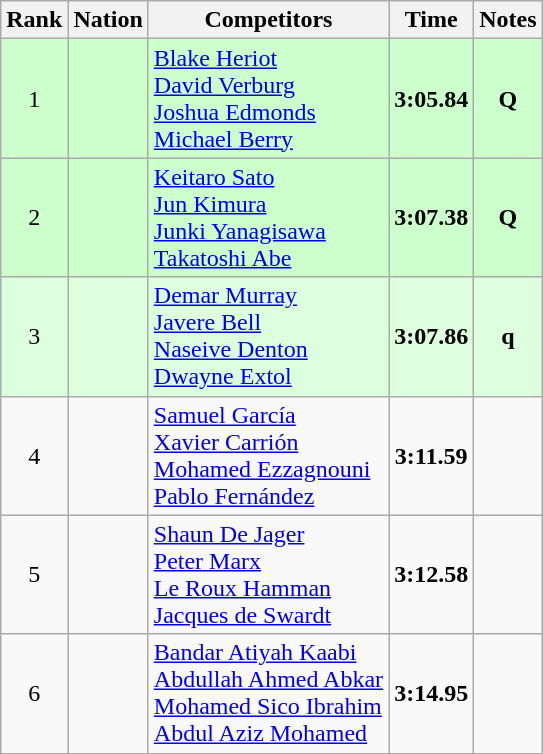<table class="wikitable sortable" style="text-align:center">
<tr>
<th>Rank</th>
<th>Nation</th>
<th>Competitors</th>
<th>Time</th>
<th>Notes</th>
</tr>
<tr bgcolor=ccffcc>
<td>1</td>
<td align=left></td>
<td align=left><a href='#'>Blake Heriot</a><br><a href='#'>David Verburg</a><br><a href='#'>Joshua Edmonds</a><br><a href='#'>Michael Berry</a></td>
<td><strong>3:05.84</strong></td>
<td><strong>Q</strong></td>
</tr>
<tr bgcolor=ccffcc>
<td>2</td>
<td align=left></td>
<td align=left><a href='#'>Keitaro Sato</a><br><a href='#'>Jun Kimura</a><br><a href='#'>Junki Yanagisawa</a><br><a href='#'>Takatoshi Abe</a></td>
<td><strong>3:07.38</strong></td>
<td><strong>Q</strong></td>
</tr>
<tr bgcolor=ddffdd>
<td>3</td>
<td align=left></td>
<td align=left><a href='#'>Demar Murray</a><br><a href='#'>Javere Bell</a><br><a href='#'>Naseive Denton</a><br><a href='#'>Dwayne Extol</a></td>
<td><strong>3:07.86</strong></td>
<td><strong>q</strong></td>
</tr>
<tr>
<td>4</td>
<td align=left></td>
<td align=left><a href='#'>Samuel García</a><br><a href='#'>Xavier Carrión</a><br><a href='#'>Mohamed Ezzagnouni</a><br><a href='#'>Pablo Fernández</a></td>
<td><strong>3:11.59</strong></td>
<td></td>
</tr>
<tr>
<td>5</td>
<td align=left></td>
<td align=left><a href='#'>Shaun De Jager</a><br><a href='#'>Peter Marx</a><br><a href='#'>Le Roux Hamman</a><br><a href='#'>Jacques de Swardt</a></td>
<td><strong>3:12.58</strong></td>
<td></td>
</tr>
<tr>
<td>6</td>
<td align=left></td>
<td align=left><a href='#'>Bandar Atiyah Kaabi</a><br><a href='#'>Abdullah Ahmed Abkar</a><br><a href='#'>Mohamed Sico Ibrahim</a><br><a href='#'>Abdul Aziz Mohamed</a></td>
<td><strong>3:14.95</strong></td>
<td></td>
</tr>
</table>
